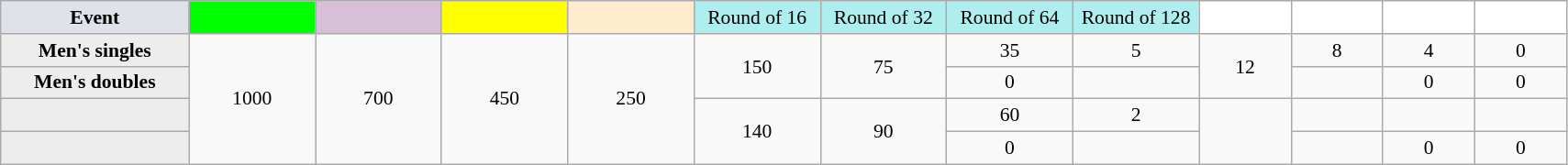<table class="wikitable" style="font-size:90%;text-align:center">
<tr>
<td style="width:130px; background:#dfe2e9;"><strong>Event</strong></td>
<td style="width:85px; background:lime;"><strong></strong></td>
<td style="width:85px; background:thistle;"></td>
<td style="width:85px; background:#ff0;"></td>
<td style="width:85px; background:#ffebcd;"></td>
<td style="width:85px; background:#afeeee;">Round of 16</td>
<td style="width:85px; background:#afeeee;">Round of 32</td>
<td style="width:85px; background:#afeeee;">Round of 64</td>
<td style="width:85px; background:#afeeee;">Round of 128</td>
<td style="width:60px; background:#ffffff;"></td>
<td style="width:60px; background:#ffffff;"></td>
<td style="width:60px; background:#ffffff;"></td>
<td style="width:60px; background:#ffffff;"></td>
</tr>
<tr>
<th style="background:#ededed;">Men's singles</th>
<td rowspan="4">1000</td>
<td rowspan="4">700</td>
<td rowspan="4">450</td>
<td rowspan="4">250</td>
<td rowspan="2">150</td>
<td rowspan="2">75</td>
<td>35</td>
<td>5</td>
<td rowspan="2">12</td>
<td>8</td>
<td>4</td>
<td>0</td>
</tr>
<tr>
<th style="background:#ededed;">Men's doubles</th>
<td>0</td>
<td></td>
<td></td>
<td>0</td>
<td>0</td>
</tr>
<tr>
<th style="background:#ededed;"></th>
<td rowspan="2">140</td>
<td rowspan="2">90</td>
<td>60</td>
<td>2</td>
<td rowspan="2"></td>
<td></td>
<td></td>
<td></td>
</tr>
<tr>
<th style="background:#ededed;"></th>
<td>0</td>
<td></td>
<td></td>
<td>0</td>
<td>0</td>
</tr>
</table>
